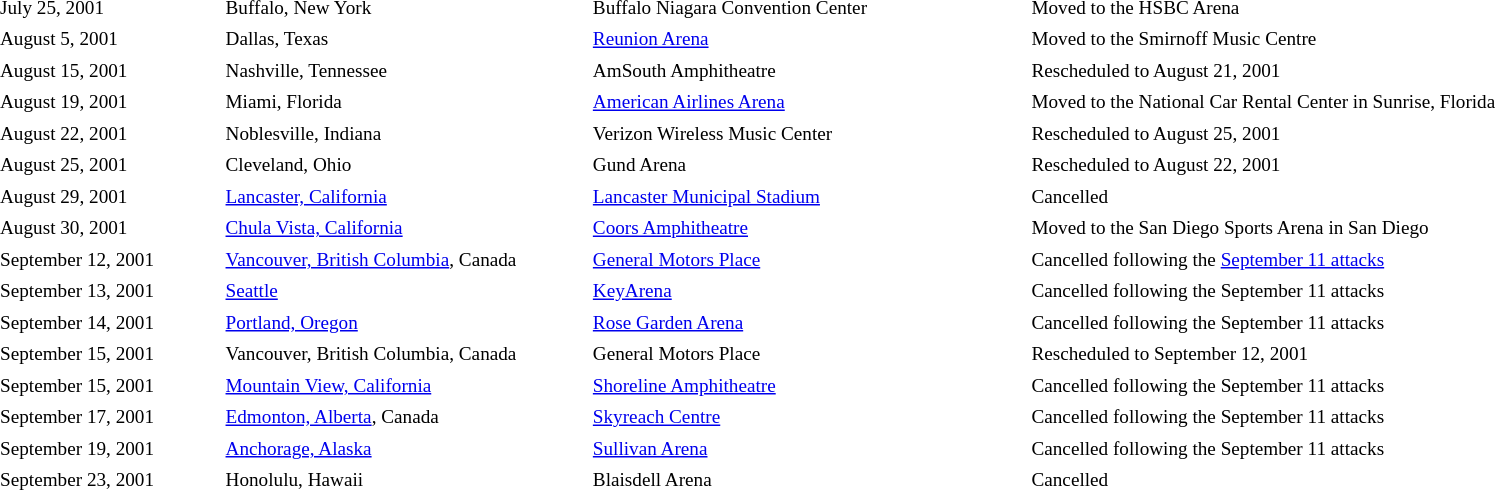<table cellpadding="2" style="border: 0px solid darkgray; font-size:80%" class="collapsible collapsed">
<tr>
<th width="150"></th>
<th width="250"></th>
<th width="300"></th>
<th width="600"></th>
</tr>
<tr border="0">
<td>July 25, 2001</td>
<td>Buffalo, New York</td>
<td>Buffalo Niagara Convention Center</td>
<td>Moved to the HSBC Arena</td>
</tr>
<tr>
<td>August 5, 2001</td>
<td>Dallas, Texas</td>
<td><a href='#'>Reunion Arena</a></td>
<td>Moved to the Smirnoff Music Centre</td>
</tr>
<tr>
<td>August 15, 2001</td>
<td>Nashville, Tennessee</td>
<td>AmSouth Amphitheatre</td>
<td>Rescheduled to August 21, 2001</td>
</tr>
<tr>
<td>August 19, 2001</td>
<td>Miami, Florida</td>
<td><a href='#'>American Airlines Arena</a></td>
<td>Moved to the National Car Rental Center in Sunrise, Florida</td>
</tr>
<tr>
<td>August 22, 2001</td>
<td>Noblesville, Indiana</td>
<td>Verizon Wireless Music Center</td>
<td>Rescheduled to August 25, 2001</td>
</tr>
<tr>
<td>August 25, 2001</td>
<td>Cleveland, Ohio</td>
<td>Gund Arena</td>
<td>Rescheduled to August 22, 2001</td>
</tr>
<tr>
<td>August 29, 2001</td>
<td><a href='#'>Lancaster, California</a></td>
<td><a href='#'>Lancaster Municipal Stadium</a></td>
<td>Cancelled</td>
</tr>
<tr>
<td>August 30, 2001</td>
<td><a href='#'>Chula Vista, California</a></td>
<td><a href='#'>Coors Amphitheatre</a></td>
<td>Moved to the San Diego Sports Arena in San Diego</td>
</tr>
<tr>
<td>September 12, 2001</td>
<td><a href='#'>Vancouver, British Columbia</a>, Canada</td>
<td><a href='#'>General Motors Place</a></td>
<td>Cancelled following the <a href='#'>September 11 attacks</a></td>
</tr>
<tr>
<td>September 13, 2001</td>
<td><a href='#'>Seattle</a></td>
<td><a href='#'>KeyArena</a></td>
<td>Cancelled following the September 11 attacks</td>
</tr>
<tr>
<td>September 14, 2001</td>
<td><a href='#'>Portland, Oregon</a></td>
<td><a href='#'>Rose Garden Arena</a></td>
<td>Cancelled following the September 11 attacks</td>
</tr>
<tr>
<td>September 15, 2001</td>
<td>Vancouver, British Columbia, Canada</td>
<td>General Motors Place</td>
<td>Rescheduled to September 12, 2001</td>
</tr>
<tr>
<td>September 15, 2001</td>
<td><a href='#'>Mountain View, California</a></td>
<td><a href='#'>Shoreline Amphitheatre</a></td>
<td>Cancelled following the September 11 attacks</td>
</tr>
<tr>
<td>September 17, 2001</td>
<td><a href='#'>Edmonton, Alberta</a>, Canada</td>
<td><a href='#'>Skyreach Centre</a></td>
<td>Cancelled following the September 11 attacks</td>
</tr>
<tr>
<td>September 19, 2001</td>
<td><a href='#'>Anchorage, Alaska</a></td>
<td><a href='#'>Sullivan Arena</a></td>
<td>Cancelled following the September 11 attacks</td>
</tr>
<tr>
<td>September 23, 2001</td>
<td>Honolulu, Hawaii</td>
<td>Blaisdell Arena</td>
<td>Cancelled</td>
</tr>
<tr>
</tr>
</table>
